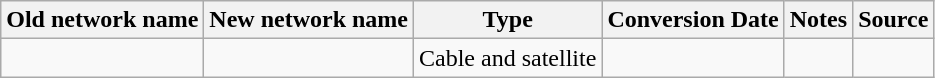<table class="wikitable">
<tr>
<th>Old network name</th>
<th>New network name</th>
<th>Type</th>
<th>Conversion Date</th>
<th>Notes</th>
<th>Source</th>
</tr>
<tr>
<td><a href='#'></a></td>
<td></td>
<td>Cable and satellite</td>
<td></td>
<td></td>
<td></td>
</tr>
</table>
